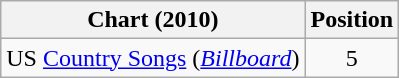<table class="wikitable sortable">
<tr>
<th scope="col">Chart (2010)</th>
<th scope="col">Position</th>
</tr>
<tr>
<td>US <a href='#'>Country Songs</a> (<em><a href='#'>Billboard</a></em>)</td>
<td align="center">5</td>
</tr>
</table>
